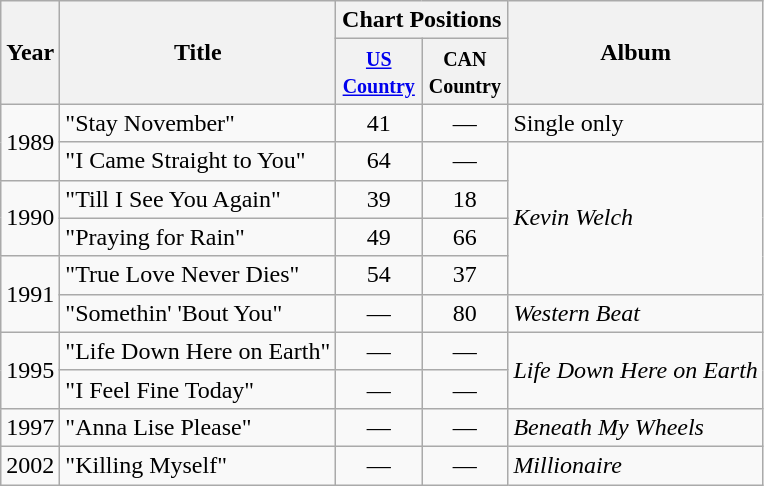<table class="wikitable">
<tr>
<th rowspan="2">Year</th>
<th rowspan="2">Title</th>
<th colspan="2">Chart Positions</th>
<th rowspan="2">Album</th>
</tr>
<tr>
<th width="50"><small><a href='#'>US Country</a></small></th>
<th width="50"><small>CAN Country</small></th>
</tr>
<tr>
<td rowspan="2">1989</td>
<td>"Stay November"</td>
<td align="center">41</td>
<td align="center">—</td>
<td>Single only</td>
</tr>
<tr>
<td>"I Came Straight to You"</td>
<td align="center">64</td>
<td align="center">—</td>
<td rowspan="4"><em>Kevin Welch</em></td>
</tr>
<tr>
<td rowspan="2">1990</td>
<td>"Till I See You Again"</td>
<td align="center">39</td>
<td align="center">18</td>
</tr>
<tr>
<td>"Praying for Rain"</td>
<td align="center">49</td>
<td align="center">66</td>
</tr>
<tr>
<td rowspan="2">1991</td>
<td>"True Love Never Dies"</td>
<td align="center">54</td>
<td align="center">37</td>
</tr>
<tr>
<td>"Somethin' 'Bout You"</td>
<td align="center">—</td>
<td align="center">80</td>
<td><em>Western Beat</em></td>
</tr>
<tr>
<td rowspan="2">1995</td>
<td>"Life Down Here on Earth"</td>
<td align="center">—</td>
<td align="center">—</td>
<td rowspan="2"><em>Life Down Here on Earth</em></td>
</tr>
<tr>
<td>"I Feel Fine Today"</td>
<td align="center">—</td>
<td align="center">—</td>
</tr>
<tr>
<td>1997</td>
<td>"Anna Lise Please"</td>
<td align="center">—</td>
<td align="center">—</td>
<td><em>Beneath My Wheels</em></td>
</tr>
<tr>
<td>2002</td>
<td>"Killing Myself"</td>
<td align="center">—</td>
<td align="center">—</td>
<td><em>Millionaire</em></td>
</tr>
</table>
